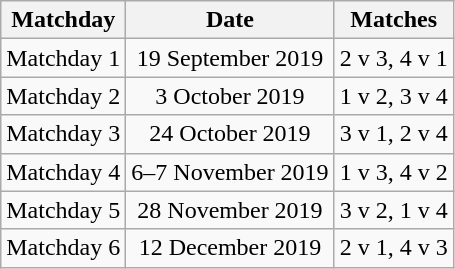<table class="wikitable" style="text-align:center">
<tr>
<th>Matchday</th>
<th>Date</th>
<th>Matches</th>
</tr>
<tr>
<td>Matchday 1</td>
<td>19 September 2019</td>
<td>2 v 3, 4 v 1</td>
</tr>
<tr>
<td>Matchday 2</td>
<td>3 October 2019</td>
<td>1 v 2, 3 v 4</td>
</tr>
<tr>
<td>Matchday 3</td>
<td>24 October 2019</td>
<td>3 v 1, 2 v 4</td>
</tr>
<tr>
<td>Matchday 4</td>
<td>6–7 November 2019</td>
<td>1 v 3, 4 v 2</td>
</tr>
<tr>
<td>Matchday 5</td>
<td>28 November 2019</td>
<td>3 v 2, 1 v 4</td>
</tr>
<tr>
<td>Matchday 6</td>
<td>12 December 2019</td>
<td>2 v 1, 4 v 3</td>
</tr>
</table>
